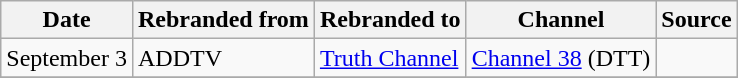<table class="wikitable">
<tr>
<th>Date</th>
<th>Rebranded from</th>
<th>Rebranded to</th>
<th>Channel</th>
<th>Source</th>
</tr>
<tr>
<td>September 3</td>
<td>ADDTV</td>
<td><a href='#'>Truth Channel</a></td>
<td><a href='#'>Channel 38</a> (DTT)</td>
<td></td>
</tr>
<tr>
</tr>
</table>
